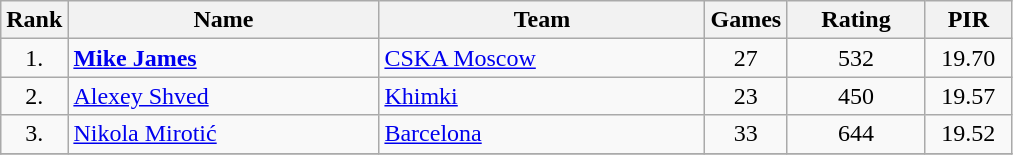<table class="wikitable" style="text-align: center;">
<tr>
<th>Rank</th>
<th width=200>Name</th>
<th width=210>Team</th>
<th>Games</th>
<th width=85>Rating</th>
<th width=50>PIR</th>
</tr>
<tr>
<td>1.</td>
<td align="left"> <strong><a href='#'>Mike James</a></strong></td>
<td align="left"> <a href='#'>CSKA Moscow</a></td>
<td>27</td>
<td>532</td>
<td>19.70</td>
</tr>
<tr>
<td>2.</td>
<td align="left"> <a href='#'>Alexey Shved</a></td>
<td align="left"> <a href='#'>Khimki</a></td>
<td>23</td>
<td>450</td>
<td>19.57</td>
</tr>
<tr>
<td>3.</td>
<td align="left"> <a href='#'>Nikola Mirotić</a></td>
<td align="left"> <a href='#'>Barcelona</a></td>
<td>33</td>
<td>644</td>
<td>19.52</td>
</tr>
<tr>
</tr>
</table>
